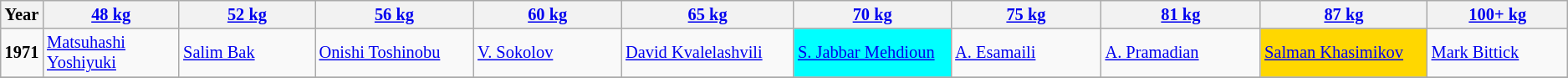<table class="wikitable sortable"  style="font-size: 85%">
<tr>
<th>Year</th>
<th width=200><a href='#'>48 kg</a></th>
<th width=275><a href='#'>52 kg</a></th>
<th width=275><a href='#'>56 kg</a></th>
<th width=275><a href='#'>60 kg</a></th>
<th width=275><a href='#'>65 kg</a></th>
<th width=275><a href='#'>70 kg</a></th>
<th width=275><a href='#'>75 kg</a></th>
<th width=275><a href='#'>81 kg</a></th>
<th width=275><a href='#'>87 kg</a></th>
<th width=275><a href='#'>100+ kg</a></th>
</tr>
<tr>
<td><strong>1971</strong></td>
<td> <a href='#'>Matsuhashi Yoshiyuki</a></td>
<td> <a href='#'>Salim Bak</a></td>
<td> <a href='#'>Onishi Toshinobu</a></td>
<td> <a href='#'>V. Sokolov</a></td>
<td> <a href='#'>David Kvalelashvili</a></td>
<td bgcolor="aqua"> <a href='#'>S. Jabbar Mehdioun</a></td>
<td> <a href='#'>A. Esamaili</a></td>
<td> <a href='#'>A. Pramadian</a></td>
<td bgcolor="gold"> <a href='#'>Salman Khasimikov</a></td>
<td> <a href='#'>Mark Bittick</a></td>
</tr>
<tr>
</tr>
</table>
